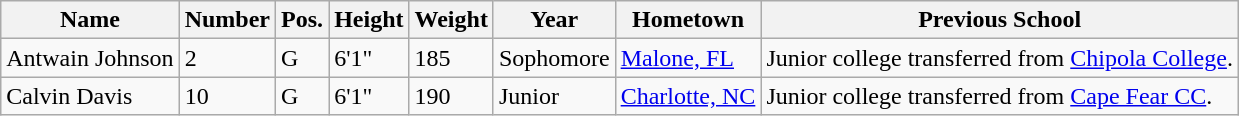<table class="wikitable sortable" border="1">
<tr>
<th>Name</th>
<th>Number</th>
<th>Pos.</th>
<th>Height</th>
<th>Weight</th>
<th>Year</th>
<th>Hometown</th>
<th class="unsortable">Previous School</th>
</tr>
<tr>
<td>Antwain Johnson</td>
<td>2</td>
<td>G</td>
<td>6'1"</td>
<td>185</td>
<td>Sophomore</td>
<td><a href='#'>Malone, FL</a></td>
<td>Junior college transferred from <a href='#'>Chipola College</a>.</td>
</tr>
<tr>
<td>Calvin Davis</td>
<td>10</td>
<td>G</td>
<td>6'1"</td>
<td>190</td>
<td>Junior</td>
<td><a href='#'>Charlotte, NC</a></td>
<td>Junior college transferred from <a href='#'>Cape Fear CC</a>.</td>
</tr>
</table>
